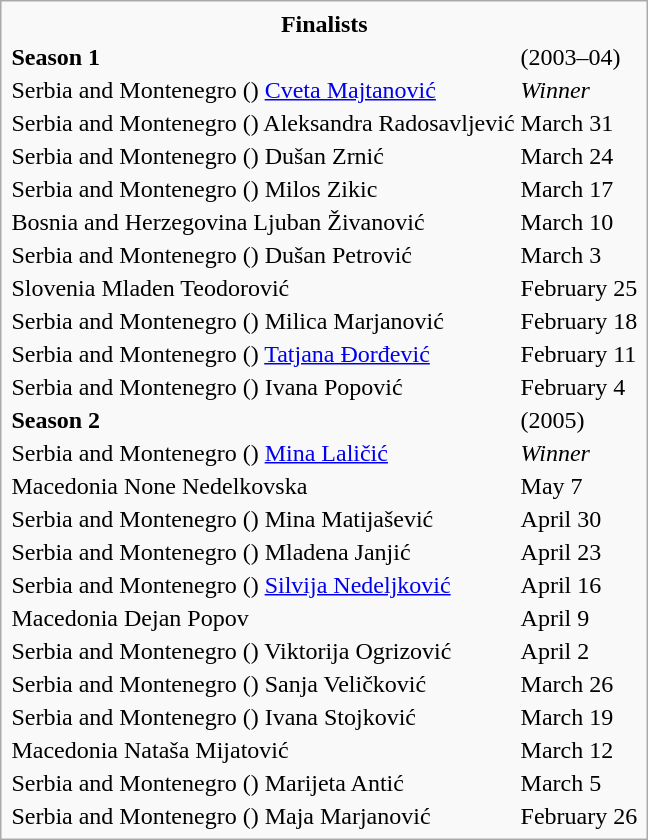<table class="infobox collapsible">
<tr>
<th colspan=2>Finalists<br></th>
</tr>
<tr>
<td><strong>Season 1</strong></td>
<td>(2003–04)</td>
</tr>
<tr>
<td>Serbia and Montenegro () <a href='#'>Cveta Majtanović</a></td>
<td><em>Winner</em></td>
</tr>
<tr>
<td>Serbia and Montenegro () Aleksandra Radosavljević</td>
<td>March 31</td>
</tr>
<tr>
<td>Serbia and Montenegro () Dušan Zrnić</td>
<td>March 24</td>
</tr>
<tr>
<td>Serbia and Montenegro () Milos Zikic</td>
<td>March 17</td>
</tr>
<tr>
<td>Bosnia and Herzegovina Ljuban Živanović</td>
<td>March 10</td>
</tr>
<tr>
<td>Serbia and Montenegro () Dušan Petrović</td>
<td>March 3</td>
</tr>
<tr>
<td>Slovenia Mladen Teodorović</td>
<td>February 25</td>
</tr>
<tr>
<td>Serbia and Montenegro () Milica Marjanović</td>
<td>February 18</td>
</tr>
<tr>
<td>Serbia and Montenegro () <a href='#'>Tatjana Đorđević</a></td>
<td>February 11</td>
</tr>
<tr>
<td>Serbia and Montenegro () Ivana Popović</td>
<td>February 4</td>
</tr>
<tr>
<td><strong>Season 2</strong></td>
<td>(2005)<br></td>
</tr>
<tr>
<td>Serbia and Montenegro () <a href='#'>Mina Laličić</a></td>
<td><em>Winner</em></td>
</tr>
<tr>
<td>Macedonia None Nedelkovska</td>
<td>May 7</td>
</tr>
<tr>
<td>Serbia and Montenegro () Mina Matijašević</td>
<td>April 30</td>
</tr>
<tr>
<td>Serbia and Montenegro () Mladena Janjić</td>
<td>April 23</td>
</tr>
<tr>
<td>Serbia and Montenegro () <a href='#'>Silvija Nedeljković</a></td>
<td>April 16</td>
</tr>
<tr>
<td>Macedonia Dejan Popov</td>
<td>April 9</td>
</tr>
<tr>
<td>Serbia and Montenegro () Viktorija Ogrizović</td>
<td>April 2</td>
</tr>
<tr>
<td>Serbia and Montenegro () Sanja Veličković</td>
<td>March 26</td>
</tr>
<tr>
<td>Serbia and Montenegro () Ivana Stojković</td>
<td>March 19</td>
</tr>
<tr>
<td>Macedonia Nataša Mijatović</td>
<td>March 12</td>
</tr>
<tr>
<td>Serbia and Montenegro () Marijeta Antić</td>
<td>March 5</td>
</tr>
<tr>
<td>Serbia and Montenegro () Maja Marjanović</td>
<td>February 26</td>
</tr>
</table>
